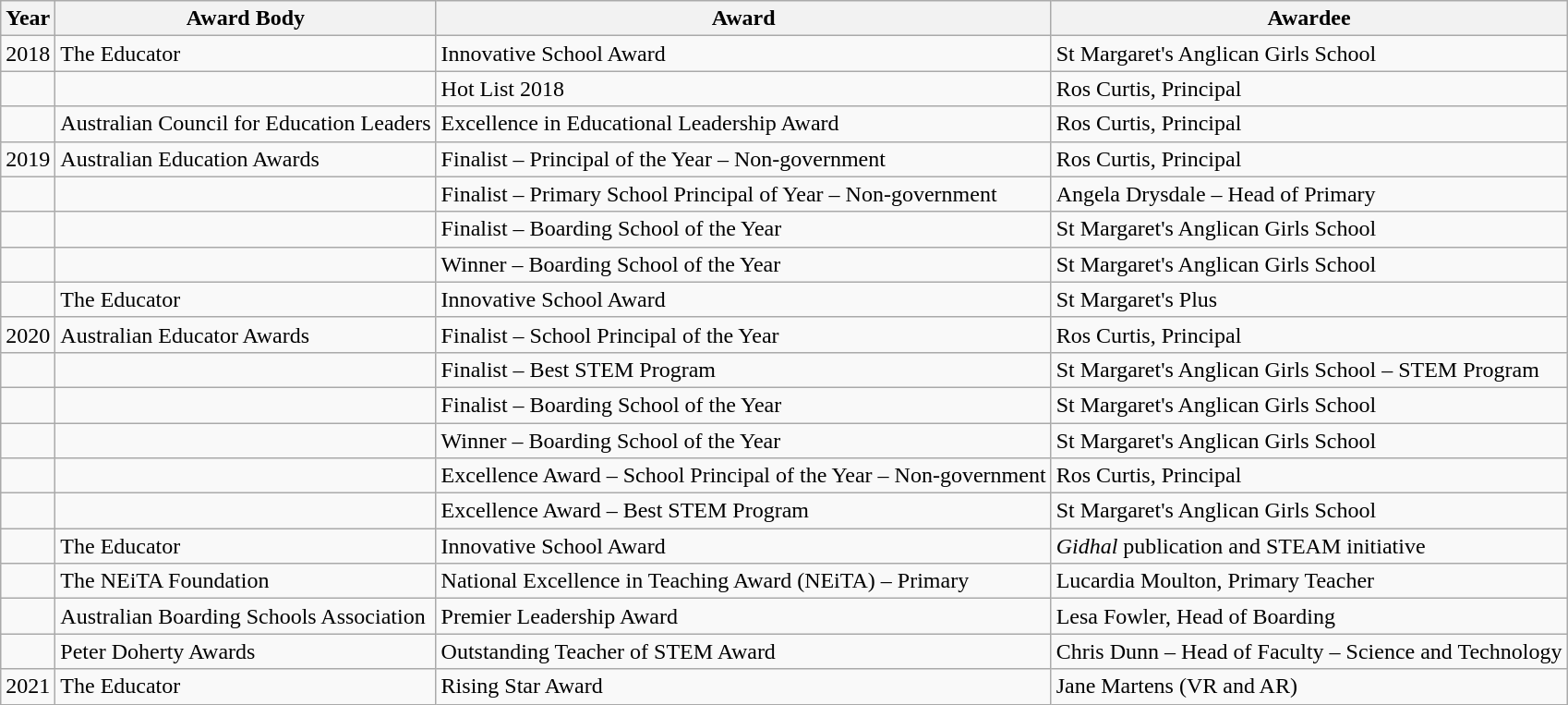<table class="wikitable">
<tr>
<th>Year</th>
<th>Award Body</th>
<th>Award</th>
<th>Awardee</th>
</tr>
<tr>
<td>2018</td>
<td>The Educator</td>
<td>Innovative School Award</td>
<td>St Margaret's Anglican Girls School</td>
</tr>
<tr>
<td></td>
<td></td>
<td>Hot List 2018</td>
<td>Ros Curtis, Principal</td>
</tr>
<tr>
<td></td>
<td>Australian Council for Education Leaders</td>
<td>Excellence in Educational Leadership Award</td>
<td>Ros Curtis, Principal</td>
</tr>
<tr>
<td>2019</td>
<td>Australian Education Awards</td>
<td>Finalist – Principal of the Year – Non-government</td>
<td>Ros Curtis, Principal</td>
</tr>
<tr>
<td></td>
<td></td>
<td>Finalist – Primary School Principal of Year – Non-government</td>
<td>Angela Drysdale – Head of Primary</td>
</tr>
<tr>
<td></td>
<td></td>
<td>Finalist – Boarding School of the Year</td>
<td>St Margaret's Anglican Girls School</td>
</tr>
<tr>
<td></td>
<td></td>
<td>Winner – Boarding School of the Year</td>
<td>St Margaret's Anglican Girls School</td>
</tr>
<tr>
<td></td>
<td>The Educator</td>
<td>Innovative School Award</td>
<td>St Margaret's Plus</td>
</tr>
<tr>
<td>2020</td>
<td>Australian Educator Awards</td>
<td>Finalist – School Principal of the Year</td>
<td>Ros Curtis, Principal</td>
</tr>
<tr>
<td></td>
<td></td>
<td>Finalist – Best STEM Program</td>
<td>St Margaret's Anglican Girls School – STEM Program</td>
</tr>
<tr>
<td></td>
<td></td>
<td>Finalist – Boarding School of the Year</td>
<td>St Margaret's Anglican Girls School</td>
</tr>
<tr>
<td></td>
<td></td>
<td>Winner – Boarding School of the Year</td>
<td>St Margaret's Anglican Girls School</td>
</tr>
<tr>
<td></td>
<td></td>
<td>Excellence Award – School Principal of the Year – Non-government</td>
<td>Ros Curtis, Principal</td>
</tr>
<tr>
<td></td>
<td></td>
<td>Excellence Award – Best STEM Program</td>
<td>St Margaret's Anglican Girls School</td>
</tr>
<tr>
<td></td>
<td>The Educator</td>
<td>Innovative School Award</td>
<td><em>Gidhal</em> publication and STEAM initiative</td>
</tr>
<tr>
<td></td>
<td>The NEiTA Foundation</td>
<td>National Excellence in Teaching Award (NEiTA) – Primary</td>
<td>Lucardia Moulton, Primary Teacher</td>
</tr>
<tr>
<td></td>
<td>Australian Boarding Schools Association</td>
<td>Premier Leadership Award</td>
<td>Lesa Fowler, Head of Boarding</td>
</tr>
<tr>
<td></td>
<td>Peter Doherty Awards</td>
<td>Outstanding Teacher of STEM Award</td>
<td>Chris Dunn – Head of Faculty – Science and Technology</td>
</tr>
<tr>
<td>2021</td>
<td>The Educator</td>
<td>Rising Star Award</td>
<td>Jane Martens (VR and AR)</td>
</tr>
</table>
